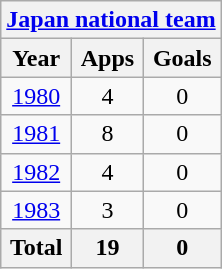<table class="wikitable" style="text-align:center">
<tr>
<th colspan=3><a href='#'>Japan national team</a></th>
</tr>
<tr>
<th>Year</th>
<th>Apps</th>
<th>Goals</th>
</tr>
<tr>
<td><a href='#'>1980</a></td>
<td>4</td>
<td>0</td>
</tr>
<tr>
<td><a href='#'>1981</a></td>
<td>8</td>
<td>0</td>
</tr>
<tr>
<td><a href='#'>1982</a></td>
<td>4</td>
<td>0</td>
</tr>
<tr>
<td><a href='#'>1983</a></td>
<td>3</td>
<td>0</td>
</tr>
<tr>
<th>Total</th>
<th>19</th>
<th>0</th>
</tr>
</table>
